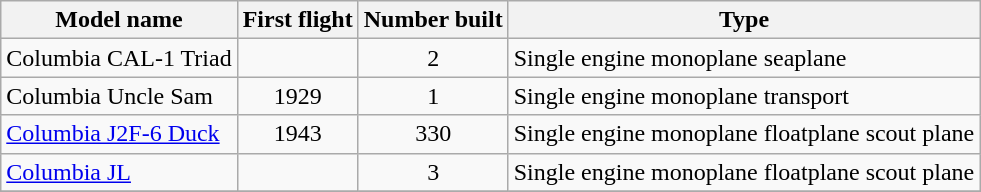<table class="wikitable sortable">
<tr>
<th>Model name</th>
<th>First flight</th>
<th>Number built</th>
<th>Type</th>
</tr>
<tr>
<td align=left>Columbia CAL-1 Triad</td>
<td align=center></td>
<td align=center>2</td>
<td align=left>Single engine monoplane seaplane</td>
</tr>
<tr>
<td align=left>Columbia Uncle Sam</td>
<td align=center>1929</td>
<td align=center>1</td>
<td align=left>Single engine monoplane transport</td>
</tr>
<tr>
<td align=left><a href='#'>Columbia J2F-6 Duck</a></td>
<td align=center>1943</td>
<td align=center>330</td>
<td align=left>Single engine monoplane floatplane scout plane</td>
</tr>
<tr>
<td align=left><a href='#'>Columbia JL</a></td>
<td align=center></td>
<td align=center>3</td>
<td align=left>Single engine monoplane floatplane scout plane</td>
</tr>
<tr>
</tr>
</table>
